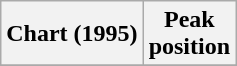<table class="wikitable sortable plainrowheaders">
<tr>
<th>Chart (1995)</th>
<th>Peak<br>position</th>
</tr>
<tr>
</tr>
</table>
